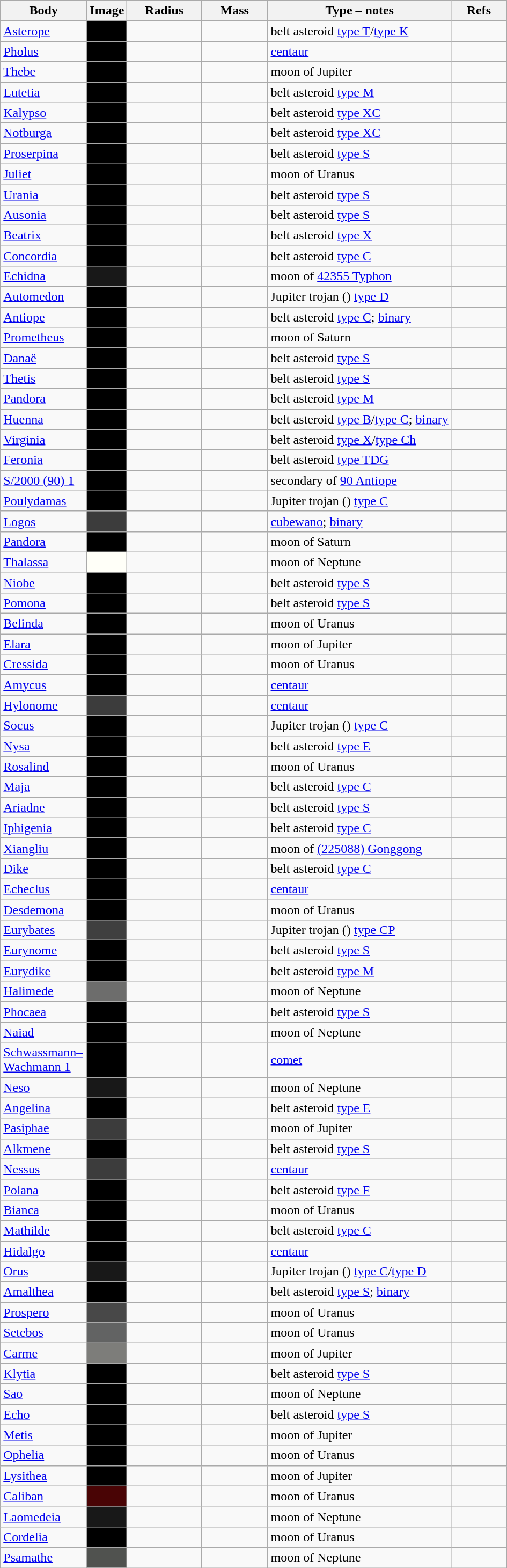<table class="wikitable sortable sticky-header-multi">
<tr>
<th style="font-weight:normal; width:100px;"><strong>Body</strong></th>
<th class="unsortable">Image</th>
<th data-sort- type="number"  style="width:85px; font-weight:normal;"><strong>Radius</strong><br><strong></strong></th>
<th data-sort- type="number" style="width:75px;">Mass<br></th>
<th>Type – notes</th>
<th class="unsortable" style="font-weight: normal; width: 3.8em; text-align: center;"><strong>Refs</strong><br><strong></strong><strong></strong></th>
</tr>
<tr>
<td><a href='#'>Asterope</a><br></td>
<td bgcolor=black></td>
<td align=center></td>
<td align=center></td>
<td>belt asteroid <a href='#'>type T</a>/<a href='#'>type K</a></td>
<td align=center></td>
</tr>
<tr>
<td><a href='#'>Pholus</a><br></td>
<td bgcolor=black></td>
<td align=center></td>
<td align=center></td>
<td><a href='#'>centaur</a></td>
<td align=center></td>
</tr>
<tr>
<td><a href='#'>Thebe</a><br></td>
<td bgcolor=black></td>
<td align=center></td>
<td align=center></td>
<td>moon of Jupiter</td>
<td align=center></td>
</tr>
<tr>
<td><a href='#'>Lutetia</a><br></td>
<td bgcolor=black></td>
<td align=center></td>
<td align=center></td>
<td>belt asteroid <a href='#'>type M</a></td>
<td align=center></td>
</tr>
<tr>
<td><a href='#'>Kalypso</a><br></td>
<td bgcolor=black></td>
<td align=center></td>
<td align=center></td>
<td>belt asteroid <a href='#'>type XC</a></td>
<td align=center></td>
</tr>
<tr>
<td><a href='#'>Notburga</a><br></td>
<td bgcolor=black></td>
<td align=center></td>
<td></td>
<td>belt asteroid <a href='#'>type XC</a></td>
<td align=center></td>
</tr>
<tr>
<td><a href='#'>Proserpina</a><br></td>
<td bgcolor=black></td>
<td align=center></td>
<td align=center></td>
<td>belt asteroid <a href='#'>type S</a></td>
<td align=center></td>
</tr>
<tr>
<td><a href='#'>Juliet</a><br></td>
<td bgcolor=black></td>
<td align=center></td>
<td align=center></td>
<td>moon of Uranus</td>
<td align=center></td>
</tr>
<tr>
<td><a href='#'>Urania</a><br></td>
<td bgcolor=black></td>
<td align=center></td>
<td align=center></td>
<td>belt asteroid <a href='#'>type S</a></td>
<td align=center></td>
</tr>
<tr>
<td><a href='#'>Ausonia</a><br></td>
<td bgcolor=black></td>
<td align=center></td>
<td align=center></td>
<td>belt asteroid <a href='#'>type S</a></td>
<td align=center></td>
</tr>
<tr>
<td><a href='#'>Beatrix</a><br></td>
<td bgcolor=black></td>
<td align=center></td>
<td align=center></td>
<td>belt asteroid <a href='#'>type X</a></td>
<td align=center></td>
</tr>
<tr>
<td><a href='#'>Concordia</a><br></td>
<td bgcolor=black></td>
<td align=center></td>
<td align=center></td>
<td>belt asteroid <a href='#'>type C</a></td>
<td align=center></td>
</tr>
<tr>
<td><a href='#'>Echidna</a><br></td>
<td style="background:#181818;"></td>
<td align=center></td>
<td align=center></td>
<td>moon of <a href='#'>42355 Typhon</a></td>
<td align=center></td>
</tr>
<tr>
<td><a href='#'>Automedon</a><br></td>
<td bgcolor=black></td>
<td align=center></td>
<td align=center></td>
<td>Jupiter trojan () <a href='#'>type D</a></td>
<td align=center></td>
</tr>
<tr>
<td><a href='#'>Antiope</a><br></td>
<td bgcolor=black></td>
<td align=center></td>
<td align=center></td>
<td>belt asteroid <a href='#'>type C</a>; <a href='#'>binary</a></td>
<td align=center></td>
</tr>
<tr>
<td><a href='#'>Prometheus</a><br></td>
<td bgcolor=black></td>
<td align=center></td>
<td align=center></td>
<td>moon of Saturn</td>
<td align=center></td>
</tr>
<tr>
<td><a href='#'>Danaë</a><br></td>
<td bgcolor=black></td>
<td align=center></td>
<td align=center></td>
<td>belt asteroid <a href='#'>type S</a></td>
<td align=center></td>
</tr>
<tr>
<td><a href='#'>Thetis</a><br></td>
<td bgcolor=black></td>
<td align=center></td>
<td align=center></td>
<td>belt asteroid <a href='#'>type S</a></td>
<td align=center></td>
</tr>
<tr>
<td><a href='#'>Pandora</a><br></td>
<td bgcolor=black></td>
<td align=center></td>
<td align=center></td>
<td>belt asteroid <a href='#'>type M</a></td>
<td align=center></td>
</tr>
<tr>
<td><a href='#'>Huenna</a><br></td>
<td bgcolor=black></td>
<td align=center></td>
<td align=center></td>
<td>belt asteroid <a href='#'>type B</a>/<a href='#'>type C</a>; <a href='#'>binary</a></td>
<td align=center></td>
</tr>
<tr>
<td><a href='#'>Virginia</a><br></td>
<td bgcolor=black></td>
<td align=center></td>
<td align=center></td>
<td>belt asteroid <a href='#'>type X</a>/<a href='#'>type Ch</a></td>
<td align=center></td>
</tr>
<tr>
<td><a href='#'>Feronia</a><br></td>
<td bgcolor=black></td>
<td align=center></td>
<td align=center></td>
<td>belt asteroid <a href='#'>type TDG</a></td>
<td align=center></td>
</tr>
<tr>
<td><a href='#'>S/2000 (90) 1</a><br></td>
<td bgcolor=black></td>
<td align=center></td>
<td align=center></td>
<td>secondary of <a href='#'>90 Antiope</a></td>
<td align=center></td>
</tr>
<tr>
<td><a href='#'>Poulydamas</a><br></td>
<td bgcolor=black></td>
<td align=center></td>
<td align=center></td>
<td>Jupiter trojan () <a href='#'>type C</a></td>
<td align=center></td>
</tr>
<tr>
<td><a href='#'>Logos</a><br></td>
<td bgcolor=#3c3c3c></td>
<td align=center></td>
<td align=center></td>
<td><a href='#'>cubewano</a>; <a href='#'>binary</a></td>
<td align=center></td>
</tr>
<tr>
<td><a href='#'>Pandora</a><br></td>
<td bgcolor=black></td>
<td align=center></td>
<td align=center></td>
<td>moon of Saturn</td>
<td align=center></td>
</tr>
<tr>
<td><a href='#'>Thalassa</a><br></td>
<td style="background:#fffff8;"></td>
<td align=center></td>
<td align=center></td>
<td>moon of Neptune</td>
<td align=center></td>
</tr>
<tr>
<td><a href='#'>Niobe</a><br></td>
<td bgcolor=black></td>
<td align=center></td>
<td align=center></td>
<td>belt asteroid <a href='#'>type S</a></td>
<td align=center></td>
</tr>
<tr>
<td><a href='#'>Pomona</a><br></td>
<td bgcolor=black></td>
<td align=center></td>
<td align=center></td>
<td>belt asteroid <a href='#'>type S</a></td>
<td align=center></td>
</tr>
<tr>
<td><a href='#'>Belinda</a><br></td>
<td bgcolor=black></td>
<td align=center></td>
<td align=center></td>
<td>moon of Uranus</td>
<td align=center></td>
</tr>
<tr>
<td><a href='#'>Elara</a><br></td>
<td bgcolor=black></td>
<td align=center></td>
<td align=center></td>
<td>moon of Jupiter</td>
<td align=center></td>
</tr>
<tr>
<td><a href='#'>Cressida</a><br></td>
<td bgcolor=black></td>
<td align=center></td>
<td align=center></td>
<td>moon of Uranus</td>
<td align=center></td>
</tr>
<tr>
<td><a href='#'>Amycus</a><br></td>
<td bgcolor=black></td>
<td align=center></td>
<td align=center></td>
<td><a href='#'>centaur</a></td>
<td align=center></td>
</tr>
<tr>
<td><a href='#'>Hylonome</a><br></td>
<td style="background:#3c3c3c;"></td>
<td align=center></td>
<td align=center></td>
<td><a href='#'>centaur</a></td>
<td align=center></td>
</tr>
<tr>
<td><a href='#'>Socus</a><br></td>
<td bgcolor=black></td>
<td align=center></td>
<td align=center></td>
<td>Jupiter trojan () <a href='#'>type C</a></td>
<td align=center></td>
</tr>
<tr>
<td><a href='#'>Nysa</a><br></td>
<td bgcolor=black></td>
<td align=center></td>
<td align=center></td>
<td>belt asteroid <a href='#'>type E</a></td>
<td align=center></td>
</tr>
<tr>
<td><a href='#'>Rosalind</a><br></td>
<td bgcolor=black></td>
<td align=center></td>
<td align=center></td>
<td>moon of Uranus</td>
<td align=center></td>
</tr>
<tr>
<td><a href='#'>Maja</a><br></td>
<td bgcolor=black></td>
<td align=center></td>
<td align=center></td>
<td>belt asteroid <a href='#'>type C</a></td>
<td align=center></td>
</tr>
<tr>
<td><a href='#'>Ariadne</a><br></td>
<td bgcolor=black></td>
<td align=center></td>
<td align=center></td>
<td>belt asteroid <a href='#'>type S</a></td>
<td align=center></td>
</tr>
<tr>
<td><a href='#'>Iphigenia</a><br></td>
<td bgcolor=black></td>
<td align=center></td>
<td align=center></td>
<td>belt asteroid <a href='#'>type C</a></td>
<td align=center></td>
</tr>
<tr>
<td><a href='#'>Xiangliu</a><br></td>
<td bgcolor=black></td>
<td align=center></td>
<td align=center></td>
<td>moon of <a href='#'>(225088) Gonggong</a></td>
<td align=center></td>
</tr>
<tr>
<td><a href='#'>Dike</a><br></td>
<td bgcolor=black></td>
<td align=center></td>
<td align=center></td>
<td>belt asteroid <a href='#'>type C</a></td>
<td align=center></td>
</tr>
<tr>
<td><a href='#'>Echeclus</a><br></td>
<td bgcolor=black></td>
<td align=center></td>
<td align=center></td>
<td><a href='#'>centaur</a></td>
<td align=center></td>
</tr>
<tr>
<td><a href='#'>Desdemona</a><br></td>
<td bgcolor=black></td>
<td align=center></td>
<td align=center></td>
<td>moon of Uranus</td>
<td align=center></td>
</tr>
<tr>
<td><a href='#'>Eurybates</a><br></td>
<td style="background:#3f3f3f;"></td>
<td align=center></td>
<td align=center></td>
<td>Jupiter trojan () <a href='#'>type CP</a></td>
<td align=center></td>
</tr>
<tr>
<td><a href='#'>Eurynome</a><br></td>
<td bgcolor=black></td>
<td align=center></td>
<td align=center></td>
<td>belt asteroid <a href='#'>type S</a></td>
<td align=center></td>
</tr>
<tr>
<td><a href='#'>Eurydike</a><br></td>
<td bgcolor=black></td>
<td align=center></td>
<td align=center></td>
<td>belt asteroid <a href='#'>type M</a></td>
<td align=center></td>
</tr>
<tr>
<td><a href='#'>Halimede</a><br></td>
<td style="background:#6d6d6c;"></td>
<td align=center></td>
<td align=center></td>
<td>moon of Neptune</td>
<td align=center></td>
</tr>
<tr>
<td><a href='#'>Phocaea</a><br></td>
<td bgcolor=black></td>
<td align=center></td>
<td align=center></td>
<td>belt asteroid <a href='#'>type S</a></td>
<td align=center></td>
</tr>
<tr>
<td><a href='#'>Naiad</a><br></td>
<td bgcolor=black></td>
<td align=center></td>
<td align=center></td>
<td>moon of Neptune</td>
<td align=center></td>
</tr>
<tr>
<td><a href='#'>Schwassmann–<br>Wachmann 1</a><br></td>
<td bgcolor=black></td>
<td align=center></td>
<td align=center></td>
<td><a href='#'>comet</a></td>
<td align=center></td>
</tr>
<tr>
<td><a href='#'>Neso</a><br></td>
<td style="background:#181818;"></td>
<td align=center></td>
<td align=center></td>
<td>moon of Neptune</td>
<td align=center></td>
</tr>
<tr>
<td><a href='#'>Angelina</a><br></td>
<td bgcolor=black></td>
<td align=center></td>
<td align=center></td>
<td>belt asteroid <a href='#'>type E</a></td>
<td align=center></td>
</tr>
<tr>
<td><a href='#'>Pasiphae</a><br></td>
<td style="background:#3c3c3c;"></td>
<td align=center></td>
<td align=center></td>
<td>moon of Jupiter</td>
<td align=center></td>
</tr>
<tr>
<td><a href='#'>Alkmene</a><br></td>
<td bgcolor=black></td>
<td align=center></td>
<td align=center></td>
<td>belt asteroid <a href='#'>type S</a></td>
<td align=center></td>
</tr>
<tr>
<td><a href='#'>Nessus</a><br></td>
<td style="background:#3c3c3c;"></td>
<td align=center></td>
<td align=center></td>
<td><a href='#'>centaur</a></td>
<td align=center></td>
</tr>
<tr>
<td><a href='#'>Polana</a><br></td>
<td bgcolor=black></td>
<td align=center></td>
<td align=center></td>
<td>belt asteroid <a href='#'>type F</a></td>
<td align=center></td>
</tr>
<tr>
<td><a href='#'>Bianca</a><br></td>
<td bgcolor=black></td>
<td align=center></td>
<td align=center></td>
<td>moon of Uranus</td>
<td align=center></td>
</tr>
<tr>
<td><a href='#'>Mathilde</a><br></td>
<td bgcolor=black></td>
<td align=center></td>
<td align=center></td>
<td>belt asteroid <a href='#'>type C</a></td>
<td align=center></td>
</tr>
<tr>
<td><a href='#'>Hidalgo</a><br></td>
<td bgcolor=black></td>
<td align=center></td>
<td align=center></td>
<td><a href='#'>centaur</a></td>
<td align=center></td>
</tr>
<tr>
<td><a href='#'>Orus</a><br></td>
<td style="background:#181818;"></td>
<td align=center></td>
<td align=center></td>
<td>Jupiter trojan () <a href='#'>type C</a>/<a href='#'>type D</a></td>
<td align=center></td>
</tr>
<tr>
<td><a href='#'>Amalthea</a><br></td>
<td bgcolor=black></td>
<td align=center></td>
<td align=center></td>
<td>belt asteroid <a href='#'>type S</a>; <a href='#'>binary</a></td>
<td align=center></td>
</tr>
<tr>
<td><a href='#'>Prospero</a><br></td>
<td style="background:#484848;"></td>
<td align=center></td>
<td align=center></td>
<td>moon of Uranus</td>
<td align=center></td>
</tr>
<tr>
<td><a href='#'>Setebos</a><br></td>
<td style="background:#626363;"></td>
<td align=center></td>
<td align=center></td>
<td>moon of Uranus</td>
<td align=center></td>
</tr>
<tr>
<td><a href='#'>Carme</a><br></td>
<td style="background:#7d7d7a;"></td>
<td align=center></td>
<td align=center></td>
<td>moon of Jupiter</td>
<td align=center></td>
</tr>
<tr>
<td><a href='#'>Klytia</a><br></td>
<td bgcolor=black></td>
<td align=center></td>
<td align=center></td>
<td>belt asteroid <a href='#'>type S</a></td>
<td align=center></td>
</tr>
<tr>
<td><a href='#'>Sao</a><br></td>
<td bgcolor=black></td>
<td align=center></td>
<td align=center></td>
<td>moon of Neptune</td>
<td align=center></td>
</tr>
<tr>
<td><a href='#'>Echo</a><br></td>
<td bgcolor=black></td>
<td align=center></td>
<td align=center></td>
<td>belt asteroid <a href='#'>type S</a></td>
<td align=center></td>
</tr>
<tr>
<td><a href='#'>Metis</a><br></td>
<td bgcolor=black></td>
<td align=center></td>
<td align=center></td>
<td>moon of Jupiter</td>
<td align=center></td>
</tr>
<tr>
<td><a href='#'>Ophelia</a><br></td>
<td bgcolor=black></td>
<td align=center></td>
<td align=center></td>
<td>moon of Uranus</td>
<td align=center></td>
</tr>
<tr>
<td><a href='#'>Lysithea</a><br></td>
<td bgcolor=black></td>
<td align=center></td>
<td align=center></td>
<td>moon of Jupiter</td>
<td align=center></td>
</tr>
<tr>
<td><a href='#'>Caliban</a><br></td>
<td style="background:#490405;"></td>
<td align=center></td>
<td align=center></td>
<td>moon of Uranus</td>
<td align=center></td>
</tr>
<tr>
<td><a href='#'>Laomedeia</a><br></td>
<td style="background:#181818;"></td>
<td align=center></td>
<td align=center></td>
<td>moon of Neptune</td>
<td align=center></td>
</tr>
<tr>
<td><a href='#'>Cordelia</a><br></td>
<td bgcolor=black></td>
<td align=center></td>
<td align=center></td>
<td>moon of Uranus</td>
<td align=center></td>
</tr>
<tr>
<td><a href='#'>Psamathe</a><br></td>
<td style="background:#50524f;"></td>
<td align=center></td>
<td align=center></td>
<td>moon of Neptune</td>
<td align=center></td>
</tr>
</table>
